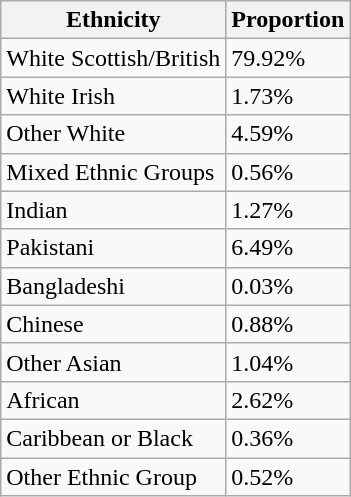<table class="wikitable">
<tr>
<th>Ethnicity</th>
<th>Proportion</th>
</tr>
<tr>
<td>White Scottish/British</td>
<td>79.92%</td>
</tr>
<tr>
<td>White Irish</td>
<td>1.73%</td>
</tr>
<tr>
<td>Other White</td>
<td>4.59%</td>
</tr>
<tr>
<td>Mixed Ethnic Groups</td>
<td>0.56%</td>
</tr>
<tr>
<td>Indian</td>
<td>1.27%</td>
</tr>
<tr>
<td>Pakistani</td>
<td>6.49%</td>
</tr>
<tr>
<td>Bangladeshi</td>
<td>0.03%</td>
</tr>
<tr>
<td>Chinese</td>
<td>0.88%</td>
</tr>
<tr>
<td>Other Asian</td>
<td>1.04%</td>
</tr>
<tr>
<td>African</td>
<td>2.62%</td>
</tr>
<tr>
<td>Caribbean or Black</td>
<td>0.36%</td>
</tr>
<tr>
<td>Other Ethnic Group</td>
<td>0.52%</td>
</tr>
</table>
